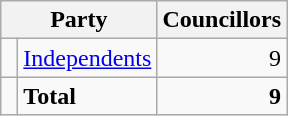<table class="wikitable">
<tr>
<th colspan="2">Party</th>
<th>Councillors</th>
</tr>
<tr>
<td> </td>
<td><a href='#'>Independents</a></td>
<td align=right>9</td>
</tr>
<tr>
<td></td>
<td><strong>Total</strong></td>
<td align=right><strong>9</strong></td>
</tr>
</table>
